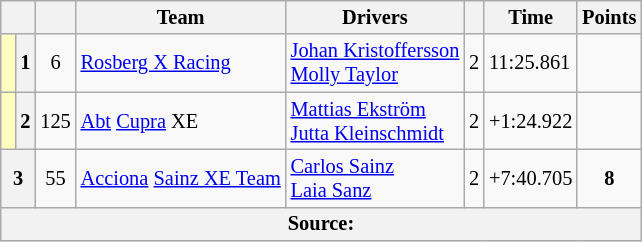<table class="wikitable" style="font-size: 85%">
<tr>
<th scope="col" colspan="2"></th>
<th scope="col"></th>
<th scope="col">Team</th>
<th scope="col">Drivers</th>
<th scope="col"></th>
<th scope="col">Time</th>
<th scope="col">Points</th>
</tr>
<tr>
<td style="background-color:#FFFFBF"> </td>
<th scope=row>1</th>
<td align=center>6</td>
<td> <a href='#'>Rosberg X Racing</a></td>
<td> <a href='#'>Johan Kristoffersson</a><br> <a href='#'>Molly Taylor</a></td>
<td>2</td>
<td>11:25.861</td>
<td></td>
</tr>
<tr>
<td style="background-color:#FFFFBF"> </td>
<th scope=row>2</th>
<td align=center>125</td>
<td> <a href='#'>Abt</a> <a href='#'>Cupra</a> XE</td>
<td> <a href='#'>Mattias Ekström</a><br> <a href='#'>Jutta Kleinschmidt</a></td>
<td>2</td>
<td>+1:24.922</td>
<td></td>
</tr>
<tr>
<th scope=row colspan=2>3</th>
<td align=center>55</td>
<td> <a href='#'>Acciona</a>  <a href='#'>Sainz XE Team</a></td>
<td> <a href='#'>Carlos Sainz</a><br> <a href='#'>Laia Sanz</a></td>
<td>2</td>
<td>+7:40.705</td>
<td align=center><strong>8</strong></td>
</tr>
<tr>
<th colspan="8">Source:</th>
</tr>
</table>
